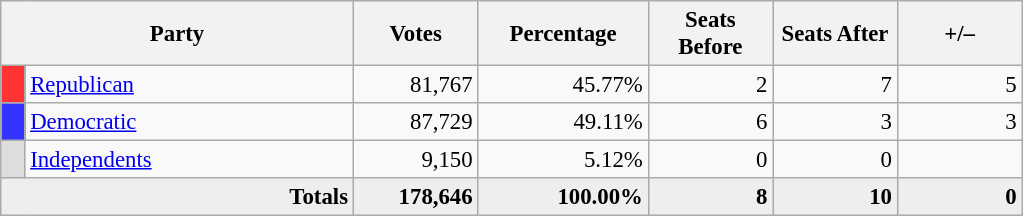<table class="wikitable" style="font-size: 95%;">
<tr>
<th colspan="2" style="width: 15em">Party</th>
<th style="width: 5em">Votes</th>
<th style="width: 7em">Percentage</th>
<th style="width: 5em">Seats Before</th>
<th style="width: 5em">Seats After</th>
<th style="width: 5em">+/–</th>
</tr>
<tr>
<th style="background:#f33; width:3px;"></th>
<td style="width: 130px"><a href='#'>Republican</a></td>
<td style="text-align:right;">81,767</td>
<td style="text-align:right;">45.77%</td>
<td style="text-align:right;">2</td>
<td style="text-align:right;">7</td>
<td style="text-align:right;"> 5</td>
</tr>
<tr>
<th style="background:#33f; width:3px;"></th>
<td style="width: 130px"><a href='#'>Democratic</a></td>
<td style="text-align:right;">87,729</td>
<td style="text-align:right;">49.11%</td>
<td style="text-align:right;">6</td>
<td style="text-align:right;">3</td>
<td style="text-align:right;"> 3</td>
</tr>
<tr>
<th style="background:#ddd; width:3px;"></th>
<td style="width: 130px"><a href='#'>Independents</a></td>
<td style="text-align:right;">9,150</td>
<td style="text-align:right;">5.12%</td>
<td style="text-align:right;">0</td>
<td style="text-align:right;">0</td>
<td style="text-align:right;"></td>
</tr>
<tr style="background:#eee; text-align:right;">
<td colspan="2"><strong>Totals</strong></td>
<td><strong>178,646</strong></td>
<td><strong>100.00%</strong></td>
<td><strong>8</strong></td>
<td><strong>10</strong></td>
<td><strong>0</strong></td>
</tr>
</table>
